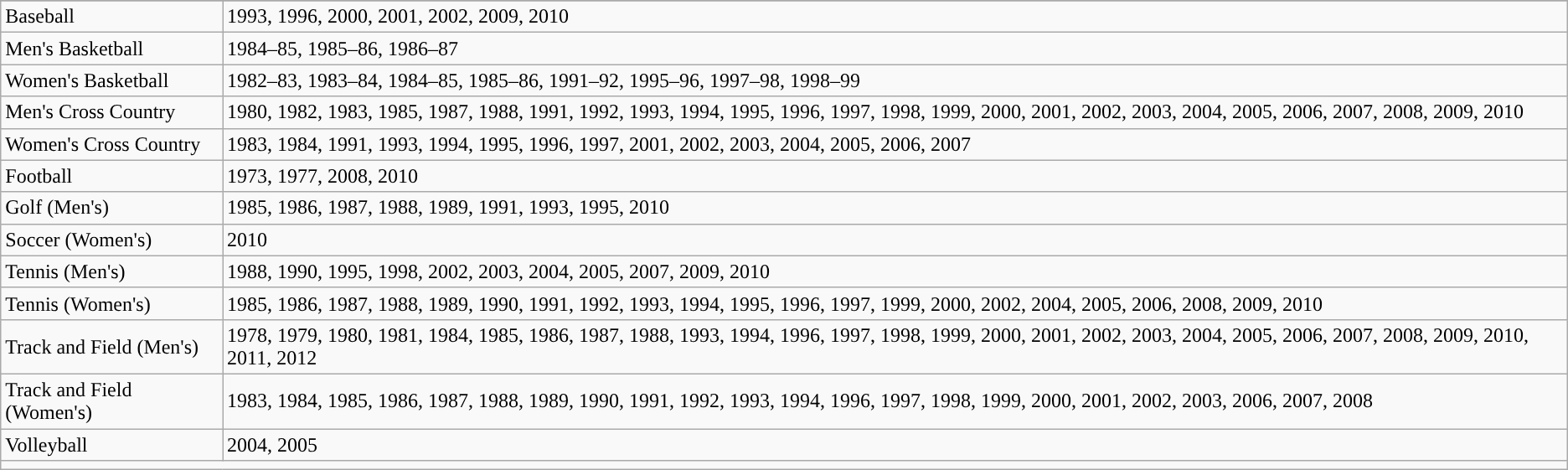<table class="wikitable" style="float:center; clear:center; margin:0 0 1em 1em;">
<tr>
</tr>
<tr>
<td>Baseball</td>
<td>1993, 1996, 2000, 2001, 2002, 2009, 2010</td>
</tr>
<tr>
<td>Men's Basketball</td>
<td>1984–85, 1985–86, 1986–87</td>
</tr>
<tr>
<td>Women's Basketball</td>
<td>1982–83, 1983–84, 1984–85, 1985–86, 1991–92, 1995–96, 1997–98, 1998–99</td>
</tr>
<tr>
<td>Men's Cross Country</td>
<td>1980, 1982, 1983, 1985, 1987, 1988, 1991, 1992, 1993, 1994, 1995, 1996, 1997, 1998, 1999, 2000, 2001, 2002, 2003, 2004, 2005, 2006, 2007, 2008, 2009, 2010</td>
</tr>
<tr>
<td>Women's Cross Country</td>
<td>1983, 1984, 1991, 1993, 1994, 1995, 1996, 1997, 2001, 2002, 2003, 2004, 2005, 2006, 2007</td>
</tr>
<tr>
<td>Football</td>
<td>1973, 1977, 2008, 2010</td>
</tr>
<tr>
<td>Golf (Men's)</td>
<td>1985, 1986, 1987, 1988, 1989, 1991, 1993, 1995, 2010</td>
</tr>
<tr>
<td>Soccer (Women's)</td>
<td>2010</td>
</tr>
<tr>
<td>Tennis (Men's)</td>
<td>1988, 1990, 1995, 1998, 2002, 2003, 2004, 2005, 2007, 2009, 2010</td>
</tr>
<tr>
<td>Tennis (Women's)</td>
<td>1985, 1986, 1987, 1988, 1989, 1990, 1991, 1992, 1993, 1994, 1995, 1996, 1997, 1999, 2000, 2002, 2004, 2005, 2006, 2008, 2009, 2010</td>
</tr>
<tr>
<td>Track and Field (Men's)</td>
<td>1978, 1979, 1980, 1981, 1984, 1985, 1986, 1987, 1988, 1993, 1994, 1996, 1997, 1998, 1999, 2000, 2001, 2002, 2003, 2004, 2005, 2006, 2007, 2008, 2009, 2010, 2011, 2012</td>
</tr>
<tr>
<td>Track and Field (Women's)</td>
<td>1983, 1984, 1985, 1986, 1987, 1988, 1989, 1990, 1991, 1992, 1993, 1994, 1996, 1997, 1998, 1999, 2000, 2001, 2002, 2003, 2006, 2007, 2008</td>
</tr>
<tr>
<td>Volleyball</td>
<td>2004, 2005</td>
</tr>
<tr>
<td colspan="2"></td>
</tr>
</table>
